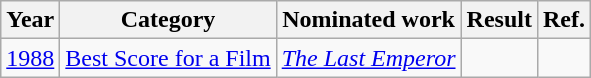<table class="wikitable">
<tr>
<th>Year</th>
<th>Category</th>
<th>Nominated work</th>
<th>Result</th>
<th>Ref.</th>
</tr>
<tr>
<td><a href='#'>1988</a></td>
<td><a href='#'>Best Score for a Film</a></td>
<td><em><a href='#'>The Last Emperor</a></em></td>
<td></td>
<td align="center"></td>
</tr>
</table>
